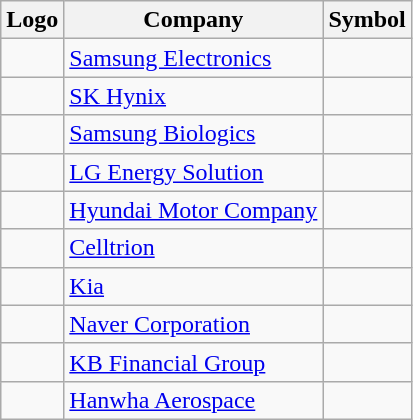<table class="wikitable">
<tr>
<th>Logo</th>
<th>Company</th>
<th>Symbol</th>
</tr>
<tr>
<td></td>
<td><a href='#'>Samsung Electronics</a></td>
<td></td>
</tr>
<tr>
<td></td>
<td><a href='#'>SK Hynix</a></td>
<td></td>
</tr>
<tr>
<td></td>
<td><a href='#'>Samsung Biologics</a></td>
<td></td>
</tr>
<tr>
<td></td>
<td><a href='#'>LG Energy Solution</a></td>
<td></td>
</tr>
<tr>
<td></td>
<td><a href='#'>Hyundai Motor Company</a></td>
<td></td>
</tr>
<tr>
<td></td>
<td><a href='#'>Celltrion</a></td>
<td></td>
</tr>
<tr>
<td></td>
<td><a href='#'>Kia</a></td>
<td></td>
</tr>
<tr>
<td></td>
<td><a href='#'>Naver Corporation</a></td>
<td></td>
</tr>
<tr>
<td></td>
<td><a href='#'>KB Financial Group</a></td>
<td></td>
</tr>
<tr>
<td></td>
<td><a href='#'>Hanwha Aerospace</a></td>
<td></td>
</tr>
</table>
